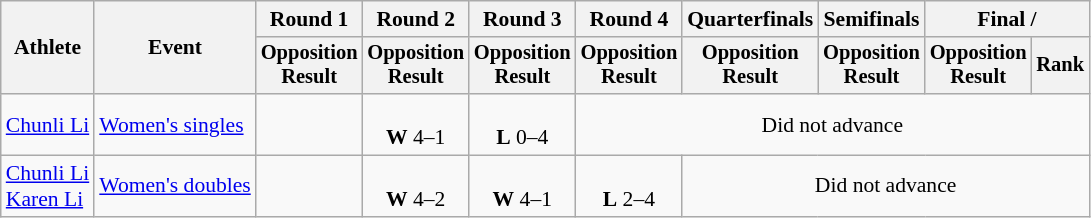<table class="wikitable" style="font-size:90%">
<tr>
<th rowspan="2">Athlete</th>
<th rowspan="2">Event</th>
<th>Round 1</th>
<th>Round 2</th>
<th>Round 3</th>
<th>Round 4</th>
<th>Quarterfinals</th>
<th>Semifinals</th>
<th colspan=2>Final / </th>
</tr>
<tr style="font-size:95%">
<th>Opposition<br>Result</th>
<th>Opposition<br>Result</th>
<th>Opposition<br>Result</th>
<th>Opposition<br>Result</th>
<th>Opposition<br>Result</th>
<th>Opposition<br>Result</th>
<th>Opposition<br>Result</th>
<th>Rank</th>
</tr>
<tr align=center>
<td align=left><a href='#'>Chunli Li</a></td>
<td align=left><a href='#'>Women's singles</a></td>
<td></td>
<td><br><strong>W</strong> 4–1</td>
<td><br><strong>L</strong> 0–4</td>
<td colspan=5>Did not advance</td>
</tr>
<tr align=center>
<td align=left><a href='#'>Chunli Li</a><br><a href='#'>Karen Li</a></td>
<td align=left><a href='#'>Women's doubles</a></td>
<td></td>
<td><br><strong>W</strong> 4–2</td>
<td><br><strong>W</strong> 4–1</td>
<td><br><strong>L</strong> 2–4</td>
<td colspan=4>Did not advance</td>
</tr>
</table>
